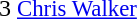<table cellspacing=0 cellpadding=0>
<tr>
<td><div>3 </div></td>
<td style="font-size: 95%"> <a href='#'>Chris Walker</a></td>
</tr>
</table>
